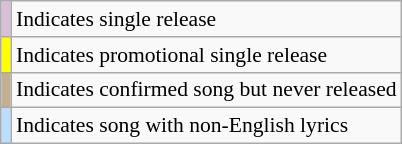<table class="wikitable" style="font-size:90%;">
<tr>
<td style="background-color:#D8BFD8"> </td>
<td>Indicates single release</td>
</tr>
<tr>
<td style="background-color:#ffff00"> </td>
<td>Indicates promotional single release</td>
</tr>
<tr>
<td style="background-color:#C3B091"> </td>
<td>Indicates confirmed song but never released</td>
</tr>
<tr>
<td style="background-color:#bbddff"></td>
<td>Indicates song with non-English lyrics</td>
</tr>
</table>
